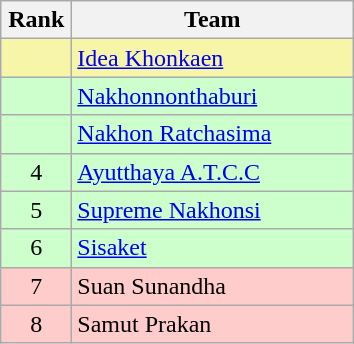<table class="wikitable" style="text-align: center;">
<tr>
<th width=40>Rank</th>
<th width=180>Team</th>
</tr>
<tr bgcolor=#F7f6a8>
<td></td>
<td align="left"><a href='#'>Idea Khonkaen</a></td>
</tr>
<tr bgcolor=#CCFFCC>
<td></td>
<td align="left"><a href='#'>Nakhonnonthaburi</a></td>
</tr>
<tr bgcolor=#CCFFCC>
<td></td>
<td align="left"><a href='#'>Nakhon Ratchasima</a></td>
</tr>
<tr bgcolor=#CCFFCC>
<td>4</td>
<td align="left"><a href='#'>Ayutthaya A.T.C.C</a></td>
</tr>
<tr bgcolor=#CCFFCC>
<td>5</td>
<td align="left"><a href='#'>Supreme Nakhonsi</a></td>
</tr>
<tr bgcolor=#CCFFCC>
<td>6</td>
<td align="left"><a href='#'>Sisaket</a></td>
</tr>
<tr bgcolor=#ffcccc>
<td>7</td>
<td align="left">Suan Sunandha</td>
</tr>
<tr bgcolor=#ffcccc>
<td>8</td>
<td align="left">Samut Prakan</td>
</tr>
</table>
